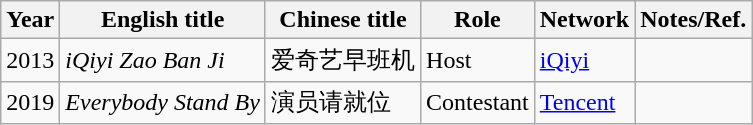<table class="wikitable">
<tr>
<th>Year</th>
<th>English title</th>
<th>Chinese title</th>
<th>Role</th>
<th>Network</th>
<th>Notes/Ref.</th>
</tr>
<tr>
<td>2013</td>
<td><em>iQiyi Zao Ban Ji</em></td>
<td>爱奇艺早班机</td>
<td>Host</td>
<td><a href='#'>iQiyi</a></td>
<td></td>
</tr>
<tr>
<td>2019</td>
<td><em>Everybody Stand By</em></td>
<td>演员请就位</td>
<td>Contestant</td>
<td><a href='#'>Tencent</a></td>
<td></td>
</tr>
</table>
